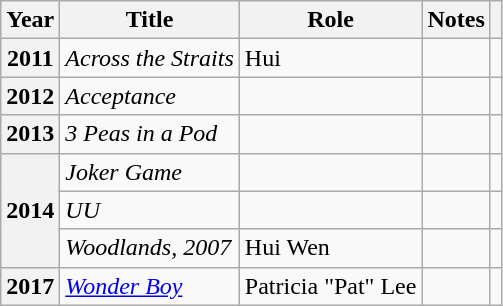<table class="wikitable sortable plainrowheaders">
<tr>
<th scope="col">Year</th>
<th scope="col">Title</th>
<th scope="col">Role</th>
<th scope="col" class="unsortable">Notes</th>
<th scope="col" class="unsortable"></th>
</tr>
<tr>
<th scope="row">2011</th>
<td><em>Across the Straits</em></td>
<td>Hui</td>
<td></td>
<td></td>
</tr>
<tr>
<th scope="row">2012</th>
<td><em>Acceptance</em></td>
<td></td>
<td></td>
<td></td>
</tr>
<tr>
<th scope="row">2013</th>
<td><em>3 Peas in a Pod</em></td>
<td></td>
<td></td>
<td></td>
</tr>
<tr>
<th scope="row" rowspan="3">2014</th>
<td><em>Joker Game</em></td>
<td></td>
<td></td>
<td></td>
</tr>
<tr>
<td><em>UU</em></td>
<td></td>
<td></td>
<td></td>
</tr>
<tr>
<td><em>Woodlands, 2007</em></td>
<td>Hui Wen</td>
<td></td>
<td></td>
</tr>
<tr>
<th scope="row">2017</th>
<td><em><a href='#'>Wonder Boy</a></em></td>
<td>Patricia "Pat" Lee</td>
<td></td>
<td></td>
</tr>
</table>
